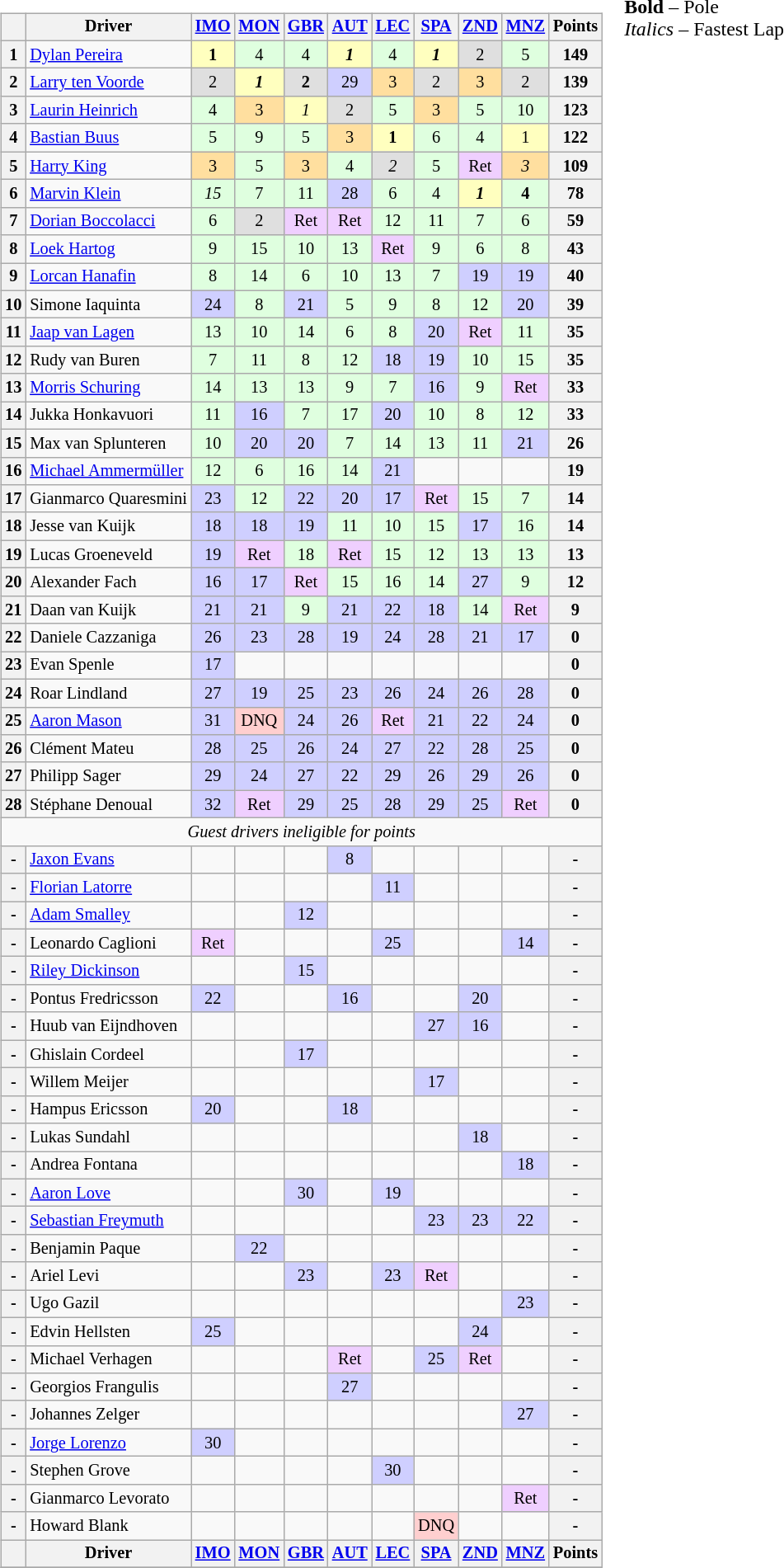<table>
<tr>
<td><br><table class="wikitable" style="font-size: 85%; text-align:center">
<tr valign="top">
<th valign="middle"></th>
<th valign="middle">Driver</th>
<th><a href='#'>IMO</a><br></th>
<th><a href='#'>MON</a><br></th>
<th><a href='#'>GBR</a><br></th>
<th><a href='#'>AUT</a><br></th>
<th><a href='#'>LEC</a><br></th>
<th><a href='#'>SPA</a><br></th>
<th><a href='#'>ZND</a><br></th>
<th><a href='#'>MNZ</a><br></th>
<th valign="middle">Points</th>
</tr>
<tr>
<th>1</th>
<td align="left"> <a href='#'>Dylan Pereira</a></td>
<td style="background-color:#ffffbf"><strong>1</strong></td>
<td style="background-color:#dfffdf">4</td>
<td style="background-color:#dfffdf">4</td>
<td style="background-color:#ffffbf"><strong><em>1</em></strong></td>
<td style="background-color:#dfffdf">4</td>
<td style="background-color:#ffffbf"><strong><em>1</em></strong></td>
<td style="background-color:#dfdfdf">2</td>
<td style="background-color:#dfffdf">5</td>
<th>149</th>
</tr>
<tr>
<th>2</th>
<td align="left"> <a href='#'>Larry ten Voorde</a></td>
<td style="background-color:#dfdfdf">2</td>
<td style="background-color:#ffffbf"><strong><em>1</em></strong></td>
<td style="background-color:#dfdfdf"><strong>2</strong></td>
<td style="background-color:#cfcfff">29</td>
<td style="background-color:#ffdf9f">3</td>
<td style="background-color:#dfdfdf">2</td>
<td style="background-color:#ffdf9f">3</td>
<td style="background-color:#dfdfdf">2</td>
<th>139</th>
</tr>
<tr>
<th>3</th>
<td align="left"> <a href='#'>Laurin Heinrich</a></td>
<td style="background-color:#dfffdf">4</td>
<td style="background-color:#ffdf9f">3</td>
<td style="background-color:#ffffbf"><em>1</em></td>
<td style="background-color:#dfdfdf">2</td>
<td style="background-color:#dfffdf">5</td>
<td style="background-color:#ffdf9f">3</td>
<td style="background-color:#dfffdf">5</td>
<td style="background-color:#dfffdf">10</td>
<th>123</th>
</tr>
<tr>
<th>4</th>
<td align="left"> <a href='#'>Bastian Buus</a></td>
<td style="background-color:#dfffdf">5</td>
<td style="background-color:#dfffdf">9</td>
<td style="background-color:#dfffdf">5</td>
<td style="background-color:#ffdf9f">3</td>
<td style="background-color:#ffffbf"><strong>1</strong></td>
<td style="background-color:#dfffdf">6</td>
<td style="background-color:#dfffdf">4</td>
<td style="background-color:#ffffbf">1</td>
<th>122</th>
</tr>
<tr>
<th>5</th>
<td align="left"> <a href='#'>Harry King</a></td>
<td style="background-color:#ffdf9f">3</td>
<td style="background-color:#dfffdf">5</td>
<td style="background-color:#ffdf9f">3</td>
<td style="background-color:#dfffdf">4</td>
<td style="background-color:#dfdfdf"><em>2</em></td>
<td style="background-color:#dfffdf">5</td>
<td style="background-color:#efcfff">Ret</td>
<td style="background-color:#ffdf9f"><em>3</em></td>
<th>109</th>
</tr>
<tr>
<th>6</th>
<td align="left"> <a href='#'>Marvin Klein</a></td>
<td style="background-color:#dfffdf"><em>15</em></td>
<td style="background-color:#dfffdf">7</td>
<td style="background-color:#dfffdf">11</td>
<td style="background-color:#cfcfff">28</td>
<td style="background-color:#dfffdf">6</td>
<td style="background-color:#dfffdf">4</td>
<td style="background-color:#ffffbf"><strong><em>1</em></strong></td>
<td style="background-color:#dfffdf"><strong>4</strong></td>
<th>78</th>
</tr>
<tr>
<th>7</th>
<td align="left"> <a href='#'>Dorian Boccolacci</a></td>
<td style="background-color:#dfffdf">6</td>
<td style="background-color:#dfdfdf">2</td>
<td style="background-color:#efcfff">Ret</td>
<td style="background-color:#efcfff">Ret</td>
<td style="background-color:#dfffdf">12</td>
<td style="background-color:#dfffdf">11</td>
<td style="background-color:#dfffdf">7</td>
<td style="background-color:#dfffdf">6</td>
<th>59</th>
</tr>
<tr>
<th>8</th>
<td align="left"> <a href='#'>Loek Hartog</a></td>
<td style="background-color:#dfffdf">9</td>
<td style="background-color:#dfffdf">15</td>
<td style="background-color:#dfffdf">10</td>
<td style="background-color:#dfffdf">13</td>
<td style="background-color:#efcfff">Ret</td>
<td style="background-color:#dfffdf">9</td>
<td style="background-color:#dfffdf">6</td>
<td style="background-color:#dfffdf">8</td>
<th>43</th>
</tr>
<tr>
<th>9</th>
<td align="left"> <a href='#'>Lorcan Hanafin</a></td>
<td style="background-color:#dfffdf">8</td>
<td style="background-color:#dfffdf">14</td>
<td style="background-color:#dfffdf">6</td>
<td style="background-color:#dfffdf">10</td>
<td style="background-color:#dfffdf">13</td>
<td style="background-color:#dfffdf">7</td>
<td style="background-color:#cfcfff">19</td>
<td style="background-color:#cfcfff">19</td>
<th>40</th>
</tr>
<tr>
<th>10</th>
<td align="left"> Simone Iaquinta</td>
<td style="background-color:#cfcfff">24</td>
<td style="background-color:#dfffdf">8</td>
<td style="background-color:#cfcfff">21</td>
<td style="background-color:#dfffdf">5</td>
<td style="background-color:#dfffdf">9</td>
<td style="background-color:#dfffdf">8</td>
<td style="background-color:#dfffdf">12</td>
<td style="background-color:#cfcfff">20</td>
<th>39</th>
</tr>
<tr>
<th>11</th>
<td align="left"> <a href='#'>Jaap van Lagen</a></td>
<td style="background-color:#dfffdf">13</td>
<td style="background-color:#dfffdf">10</td>
<td style="background-color:#dfffdf">14</td>
<td style="background-color:#dfffdf">6</td>
<td style="background-color:#dfffdf">8</td>
<td style="background-color:#cfcfff">20</td>
<td style="background-color:#efcfff">Ret</td>
<td style="background-color:#dfffdf">11</td>
<th>35</th>
</tr>
<tr>
<th>12</th>
<td align="left"> Rudy van Buren</td>
<td style="background-color:#dfffdf">7</td>
<td style="background-color:#dfffdf">11</td>
<td style="background-color:#dfffdf">8</td>
<td style="background-color:#dfffdf">12</td>
<td style="background-color:#cfcfff">18</td>
<td style="background-color:#cfcfff">19</td>
<td style="background-color:#dfffdf">10</td>
<td style="background-color:#dfffdf">15</td>
<th>35</th>
</tr>
<tr>
<th>13</th>
<td align="left"> <a href='#'>Morris Schuring</a></td>
<td style="background-color:#dfffdf">14</td>
<td style="background-color:#dfffdf">13</td>
<td style="background-color:#dfffdf">13</td>
<td style="background-color:#dfffdf">9</td>
<td style="background-color:#dfffdf">7</td>
<td style="background-color:#cfcfff">16</td>
<td style="background-color:#dfffdf">9</td>
<td style="background-color:#efcfff">Ret</td>
<th>33</th>
</tr>
<tr>
<th>14</th>
<td align="left"> Jukka Honkavuori</td>
<td style="background-color:#dfffdf">11</td>
<td style="background-color:#cfcfff">16</td>
<td style="background-color:#dfffdf">7</td>
<td style="background-color:#dfffdf">17</td>
<td style="background-color:#cfcfff">20</td>
<td style="background-color:#dfffdf">10</td>
<td style="background-color:#dfffdf">8</td>
<td style="background-color:#dfffdf">12</td>
<th>33</th>
</tr>
<tr>
<th>15</th>
<td align="left"> Max van Splunteren</td>
<td style="background-color:#dfffdf">10</td>
<td style="background-color:#cfcfff">20</td>
<td style="background-color:#cfcfff">20</td>
<td style="background-color:#dfffdf">7</td>
<td style="background-color:#dfffdf">14</td>
<td style="background-color:#dfffdf">13</td>
<td style="background-color:#dfffdf">11</td>
<td style="background-color:#cfcfff">21</td>
<th>26</th>
</tr>
<tr>
<th>16</th>
<td align="left"> <a href='#'>Michael Ammermüller</a></td>
<td style="background-color:#dfffdf">12</td>
<td style="background-color:#dfffdf">6</td>
<td style="background-color:#dfffdf">16</td>
<td style="background-color:#dfffdf">14</td>
<td style="background-color:#cfcfff">21</td>
<td></td>
<td></td>
<td></td>
<th>19</th>
</tr>
<tr>
<th>17</th>
<td align="left" nowrap=""> Gianmarco Quaresmini</td>
<td style="background-color:#cfcfff">23</td>
<td style="background-color:#dfffdf">12</td>
<td style="background-color:#cfcfff">22</td>
<td style="background-color:#cfcfff">20</td>
<td style="background-color:#cfcfff">17</td>
<td style="background-color:#efcfff">Ret</td>
<td style="background-color:#dfffdf">15</td>
<td style="background-color:#dfffdf">7</td>
<th>14</th>
</tr>
<tr>
<th>18</th>
<td align="left"> Jesse van Kuijk</td>
<td style="background-color:#cfcfff">18</td>
<td style="background-color:#cfcfff">18</td>
<td style="background-color:#cfcfff">19</td>
<td style="background-color:#dfffdf">11</td>
<td style="background-color:#dfffdf">10</td>
<td style="background-color:#dfffdf">15</td>
<td style="background-color:#cfcfff">17</td>
<td style="background-color:#dfffdf">16</td>
<th>14</th>
</tr>
<tr>
<th>19</th>
<td align="left"> Lucas Groeneveld</td>
<td style="background-color:#cfcfff">19</td>
<td style="background-color:#efcfff">Ret</td>
<td style="background-color:#dfffdf">18</td>
<td style="background-color:#efcfff">Ret</td>
<td style="background-color:#dfffdf">15</td>
<td style="background-color:#dfffdf">12</td>
<td style="background-color:#dfffdf">13</td>
<td style="background-color:#dfffdf">13</td>
<th>13</th>
</tr>
<tr>
<th>20</th>
<td align="left"> Alexander Fach</td>
<td style="background-color:#cfcfff">16</td>
<td style="background-color:#cfcfff">17</td>
<td style="background-color:#efcfff">Ret</td>
<td style="background-color:#dfffdf">15</td>
<td style="background-color:#dfffdf">16</td>
<td style="background-color:#dfffdf">14</td>
<td style="background-color:#cfcfff">27</td>
<td style="background-color:#dfffdf">9</td>
<th>12</th>
</tr>
<tr>
<th>21</th>
<td align="left"> Daan van Kuijk</td>
<td style="background-color:#cfcfff">21</td>
<td style="background-color:#cfcfff">21</td>
<td style="background-color:#dfffdf">9</td>
<td style="background-color:#cfcfff">21</td>
<td style="background-color:#cfcfff">22</td>
<td style="background-color:#cfcfff">18</td>
<td style="background-color:#dfffdf">14</td>
<td style="background-color:#efcfff">Ret</td>
<th>9</th>
</tr>
<tr>
<th>22</th>
<td align="left"> Daniele Cazzaniga</td>
<td style="background-color:#cfcfff">26</td>
<td style="background-color:#cfcfff">23</td>
<td style="background-color:#cfcfff">28</td>
<td style="background-color:#cfcfff">19</td>
<td style="background-color:#cfcfff">24</td>
<td style="background-color:#cfcfff">28</td>
<td style="background-color:#cfcfff">21</td>
<td style="background-color:#cfcfff">17</td>
<th>0</th>
</tr>
<tr>
<th>23</th>
<td align="left"> Evan Spenle</td>
<td style="background-color:#cfcfff">17</td>
<td></td>
<td></td>
<td></td>
<td></td>
<td></td>
<td></td>
<td></td>
<th>0</th>
</tr>
<tr>
<th>24</th>
<td align="left"> Roar Lindland</td>
<td style="background-color:#cfcfff">27</td>
<td style="background-color:#cfcfff">19</td>
<td style="background-color:#cfcfff">25</td>
<td style="background-color:#cfcfff">23</td>
<td style="background-color:#cfcfff">26</td>
<td style="background-color:#cfcfff">24</td>
<td style="background-color:#cfcfff">26</td>
<td style="background-color:#cfcfff">28</td>
<th>0</th>
</tr>
<tr>
<th>25</th>
<td align="left"> <a href='#'>Aaron Mason</a></td>
<td style="background-color:#cfcfff">31</td>
<td style="background-color:#ffcfcf">DNQ</td>
<td style="background-color:#cfcfff">24</td>
<td style="background-color:#cfcfff">26</td>
<td style="background-color:#efcfff">Ret</td>
<td style="background-color:#cfcfff">21</td>
<td style="background-color:#cfcfff">22</td>
<td style="background-color:#cfcfff">24</td>
<th>0</th>
</tr>
<tr>
<th>26</th>
<td align="left"> Clément Mateu</td>
<td style="background-color:#cfcfff">28</td>
<td style="background-color:#cfcfff">25</td>
<td style="background-color:#cfcfff">26</td>
<td style="background-color:#cfcfff">24</td>
<td style="background-color:#cfcfff">27</td>
<td style="background-color:#cfcfff">22</td>
<td style="background-color:#cfcfff">28</td>
<td style="background-color:#cfcfff">25</td>
<th>0</th>
</tr>
<tr>
<th>27</th>
<td align="left"> Philipp Sager</td>
<td style="background-color:#cfcfff">29</td>
<td style="background-color:#cfcfff">24</td>
<td style="background-color:#cfcfff">27</td>
<td style="background-color:#cfcfff">22</td>
<td style="background-color:#cfcfff">29</td>
<td style="background-color:#cfcfff">26</td>
<td style="background-color:#cfcfff">29</td>
<td style="background-color:#cfcfff">26</td>
<th>0</th>
</tr>
<tr>
<th>28</th>
<td align="left"> Stéphane Denoual</td>
<td style="background-color:#cfcfff">32</td>
<td style="background-color:#efcfff">Ret</td>
<td style="background-color:#cfcfff">29</td>
<td style="background-color:#cfcfff">25</td>
<td style="background-color:#cfcfff">28</td>
<td style="background-color:#cfcfff">29</td>
<td style="background-color:#cfcfff">25</td>
<td style="background-color:#efcfff">Ret</td>
<th>0</th>
</tr>
<tr>
<td align=center colspan=11><em>Guest drivers ineligible for points</em></td>
</tr>
<tr>
<th>-</th>
<td align="left"> <a href='#'>Jaxon Evans</a></td>
<td></td>
<td></td>
<td></td>
<td style="background-color:#cfcfff">8</td>
<td></td>
<td></td>
<td></td>
<td></td>
<th>-</th>
</tr>
<tr>
<th>-</th>
<td align="left"> <a href='#'>Florian Latorre</a></td>
<td></td>
<td></td>
<td></td>
<td></td>
<td style="background-color:#cfcfff">11</td>
<td></td>
<td></td>
<td></td>
<th>-</th>
</tr>
<tr>
<th>-</th>
<td align="left"> <a href='#'>Adam Smalley</a></td>
<td></td>
<td></td>
<td style="background-color:#cfcfff">12</td>
<td></td>
<td></td>
<td></td>
<td></td>
<td></td>
<th>-</th>
</tr>
<tr>
<th>-</th>
<td align="left"> Leonardo Caglioni</td>
<td style="background-color:#efcfff">Ret</td>
<td></td>
<td></td>
<td></td>
<td style="background-color:#cfcfff">25</td>
<td></td>
<td></td>
<td style="background-color:#cfcfff">14</td>
<th>-</th>
</tr>
<tr>
<th>-</th>
<td align="left"> <a href='#'>Riley Dickinson</a></td>
<td></td>
<td></td>
<td style="background-color:#cfcfff">15</td>
<td></td>
<td></td>
<td></td>
<td></td>
<td></td>
<th>-</th>
</tr>
<tr>
<th>-</th>
<td align="left"> Pontus Fredricsson</td>
<td style="background-color:#cfcfff">22</td>
<td></td>
<td></td>
<td style="background-color:#cfcfff">16</td>
<td></td>
<td></td>
<td style="background-color:#cfcfff">20</td>
<td></td>
<th>-</th>
</tr>
<tr>
<th>-</th>
<td align="left"> Huub van Eijndhoven</td>
<td></td>
<td></td>
<td></td>
<td></td>
<td></td>
<td style="background-color:#cfcfff">27</td>
<td style="background-color:#cfcfff">16</td>
<td></td>
<th>-</th>
</tr>
<tr>
<th>-</th>
<td align="left"> Ghislain Cordeel</td>
<td></td>
<td></td>
<td style="background-color:#cfcfff">17</td>
<td></td>
<td></td>
<td></td>
<td></td>
<td></td>
<th>-</th>
</tr>
<tr>
<th>-</th>
<td align="left"> Willem Meijer</td>
<td></td>
<td></td>
<td></td>
<td></td>
<td></td>
<td style="background-color:#cfcfff">17</td>
<td></td>
<td></td>
<th>-</th>
</tr>
<tr>
<th>-</th>
<td align="left"> Hampus Ericsson</td>
<td style="background-color:#cfcfff">20</td>
<td></td>
<td></td>
<td style="background-color:#cfcfff">18</td>
<td></td>
<td></td>
<td></td>
<td></td>
<th>-</th>
</tr>
<tr>
<th>-</th>
<td align="left"> Lukas Sundahl</td>
<td></td>
<td></td>
<td></td>
<td></td>
<td></td>
<td></td>
<td style="background-color:#cfcfff">18</td>
<td></td>
<th>-</th>
</tr>
<tr>
<th>-</th>
<td align="left"> Andrea Fontana</td>
<td></td>
<td></td>
<td></td>
<td></td>
<td></td>
<td></td>
<td></td>
<td style="background-color:#cfcfff">18</td>
<th>-</th>
</tr>
<tr>
<th>-</th>
<td align="left"> <a href='#'>Aaron Love</a></td>
<td></td>
<td></td>
<td style="background-color:#cfcfff">30</td>
<td></td>
<td style="background-color:#cfcfff">19</td>
<td></td>
<td></td>
<td></td>
<th>-</th>
</tr>
<tr>
<th>-</th>
<td align="left"> <a href='#'>Sebastian Freymuth</a></td>
<td></td>
<td></td>
<td></td>
<td></td>
<td></td>
<td style="background-color:#cfcfff">23</td>
<td style="background-color:#cfcfff">23</td>
<td style="background-color:#cfcfff">22</td>
<th>-</th>
</tr>
<tr>
<th>-</th>
<td align="left"> Benjamin Paque</td>
<td></td>
<td style="background-color:#cfcfff">22</td>
<td></td>
<td></td>
<td></td>
<td></td>
<td></td>
<td></td>
<th>-</th>
</tr>
<tr>
<th>-</th>
<td align="left"> Ariel Levi</td>
<td></td>
<td></td>
<td style="background-color:#cfcfff">23</td>
<td></td>
<td style="background-color:#cfcfff">23</td>
<td style="background-color:#efcfff">Ret</td>
<td></td>
<td></td>
<th>-</th>
</tr>
<tr>
<th>-</th>
<td align="left"> Ugo Gazil</td>
<td></td>
<td></td>
<td></td>
<td></td>
<td></td>
<td></td>
<td></td>
<td style="background-color:#cfcfff">23</td>
<th>-</th>
</tr>
<tr>
<th>-</th>
<td align="left"> Edvin Hellsten</td>
<td style="background-color:#cfcfff">25</td>
<td></td>
<td></td>
<td></td>
<td></td>
<td></td>
<td style="background-color:#cfcfff">24</td>
<td></td>
<th>-</th>
</tr>
<tr>
<th>-</th>
<td align="left"> Michael Verhagen</td>
<td></td>
<td></td>
<td></td>
<td style="background-color:#efcfff">Ret</td>
<td></td>
<td style="background-color:#cfcfff">25</td>
<td style="background-color:#efcfff">Ret</td>
<td></td>
<th>-</th>
</tr>
<tr>
<th>-</th>
<td align="left"> Georgios Frangulis</td>
<td></td>
<td></td>
<td></td>
<td style="background-color:#cfcfff">27</td>
<td></td>
<td></td>
<td></td>
<td></td>
<th>-</th>
</tr>
<tr>
<th>-</th>
<td align="left"> Johannes Zelger</td>
<td></td>
<td></td>
<td></td>
<td></td>
<td></td>
<td></td>
<td></td>
<td style="background-color:#cfcfff">27</td>
<th>-</th>
</tr>
<tr>
<th>-</th>
<td align=left> <a href='#'>Jorge Lorenzo</a></td>
<td style="background-color:#cfcfff">30</td>
<td></td>
<td></td>
<td></td>
<td></td>
<td></td>
<td></td>
<td></td>
<th>-</th>
</tr>
<tr>
<th>-</th>
<td align="left"> Stephen Grove</td>
<td></td>
<td></td>
<td></td>
<td></td>
<td style="background-color:#cfcfff">30</td>
<td></td>
<td></td>
<td></td>
<th>-</th>
</tr>
<tr>
<th>-</th>
<td align="left"> Gianmarco Levorato</td>
<td></td>
<td></td>
<td></td>
<td></td>
<td></td>
<td></td>
<td></td>
<td style="background-color:#efcfff">Ret</td>
<th>-</th>
</tr>
<tr>
<th>-</th>
<td align="left"> Howard Blank</td>
<td></td>
<td></td>
<td></td>
<td></td>
<td></td>
<td style="background-color:#ffcfcf">DNQ</td>
<td></td>
<td></td>
<th>-</th>
</tr>
<tr>
<th></th>
<th>Driver</th>
<th><a href='#'>IMO</a><br></th>
<th><a href='#'>MON</a><br></th>
<th><a href='#'>GBR</a><br></th>
<th><a href='#'>AUT</a><br></th>
<th><a href='#'>LEC</a><br></th>
<th><a href='#'>SPA</a><br></th>
<th><a href='#'>ZND</a><br></th>
<th><a href='#'>MNZ</a><br></th>
<th>Points</th>
</tr>
<tr>
</tr>
</table>
</td>
<td valign="top"><br>
<span><strong>Bold</strong> – Pole<br><em>Italics</em> – Fastest Lap</span></td>
</tr>
</table>
